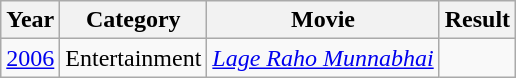<table class="wikitable">
<tr>
<th>Year</th>
<th>Category</th>
<th>Movie</th>
<th>Result</th>
</tr>
<tr>
<td><a href='#'>2006</a></td>
<td>Entertainment</td>
<td><em><a href='#'>Lage Raho Munnabhai</a></em></td>
<td></td>
</tr>
</table>
